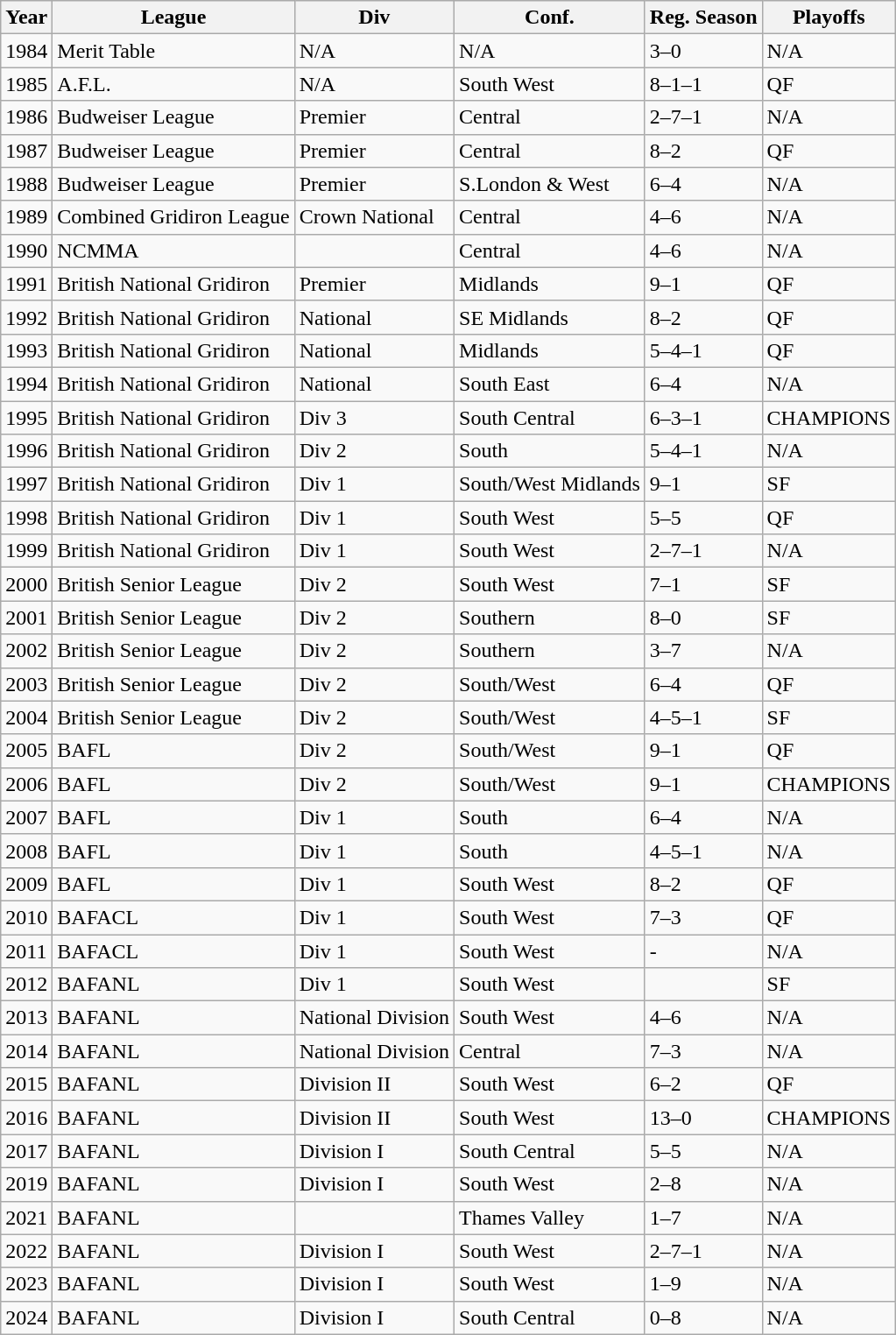<table class="wikitable">
<tr>
<th>Year</th>
<th>League</th>
<th>Div</th>
<th>Conf.</th>
<th>Reg. Season</th>
<th>Playoffs</th>
</tr>
<tr>
<td>1984</td>
<td>Merit Table</td>
<td>N/A</td>
<td>N/A</td>
<td>3–0</td>
<td>N/A</td>
</tr>
<tr>
<td>1985</td>
<td>A.F.L.</td>
<td>N/A</td>
<td>South West</td>
<td>8–1–1</td>
<td>QF</td>
</tr>
<tr>
<td>1986</td>
<td>Budweiser League</td>
<td>Premier</td>
<td>Central</td>
<td>2–7–1</td>
<td>N/A</td>
</tr>
<tr>
<td>1987</td>
<td>Budweiser League</td>
<td>Premier</td>
<td>Central</td>
<td>8–2</td>
<td>QF</td>
</tr>
<tr>
<td>1988</td>
<td>Budweiser League</td>
<td>Premier</td>
<td>S.London & West</td>
<td>6–4</td>
<td>N/A</td>
</tr>
<tr>
<td>1989</td>
<td>Combined Gridiron League</td>
<td>Crown National</td>
<td>Central</td>
<td>4–6</td>
<td>N/A</td>
</tr>
<tr>
<td>1990</td>
<td>NCMMA</td>
<td></td>
<td>Central</td>
<td>4–6</td>
<td>N/A</td>
</tr>
<tr>
<td>1991</td>
<td>British National Gridiron</td>
<td>Premier</td>
<td>Midlands</td>
<td>9–1</td>
<td>QF</td>
</tr>
<tr>
<td>1992</td>
<td>British National Gridiron</td>
<td>National</td>
<td>SE Midlands</td>
<td>8–2</td>
<td>QF</td>
</tr>
<tr>
<td>1993</td>
<td>British National Gridiron</td>
<td>National</td>
<td>Midlands</td>
<td>5–4–1</td>
<td>QF</td>
</tr>
<tr>
<td>1994</td>
<td>British National Gridiron</td>
<td>National</td>
<td>South East</td>
<td>6–4</td>
<td>N/A</td>
</tr>
<tr>
<td>1995</td>
<td>British National Gridiron</td>
<td>Div 3</td>
<td>South Central</td>
<td>6–3–1</td>
<td>CHAMPIONS</td>
</tr>
<tr>
<td>1996</td>
<td>British National Gridiron</td>
<td>Div 2</td>
<td>South</td>
<td>5–4–1</td>
<td>N/A</td>
</tr>
<tr>
<td>1997</td>
<td>British National Gridiron</td>
<td>Div 1</td>
<td>South/West Midlands</td>
<td>9–1</td>
<td>SF</td>
</tr>
<tr>
<td>1998</td>
<td>British National Gridiron</td>
<td>Div 1</td>
<td>South West</td>
<td>5–5</td>
<td>QF</td>
</tr>
<tr>
<td>1999</td>
<td>British National Gridiron</td>
<td>Div 1</td>
<td>South West</td>
<td>2–7–1</td>
<td>N/A</td>
</tr>
<tr>
<td>2000</td>
<td>British Senior League</td>
<td>Div 2</td>
<td>South West</td>
<td>7–1</td>
<td>SF</td>
</tr>
<tr>
<td>2001</td>
<td>British Senior League</td>
<td>Div 2</td>
<td>Southern</td>
<td>8–0</td>
<td>SF</td>
</tr>
<tr>
<td>2002</td>
<td>British Senior League</td>
<td>Div 2</td>
<td>Southern</td>
<td>3–7</td>
<td>N/A</td>
</tr>
<tr>
<td>2003</td>
<td>British Senior League</td>
<td>Div 2</td>
<td>South/West</td>
<td>6–4</td>
<td>QF</td>
</tr>
<tr>
<td>2004</td>
<td>British Senior League</td>
<td>Div 2</td>
<td>South/West</td>
<td>4–5–1</td>
<td>SF</td>
</tr>
<tr>
<td>2005</td>
<td>BAFL</td>
<td>Div 2</td>
<td>South/West</td>
<td>9–1</td>
<td>QF</td>
</tr>
<tr>
<td>2006</td>
<td>BAFL</td>
<td>Div 2</td>
<td>South/West</td>
<td>9–1</td>
<td>CHAMPIONS</td>
</tr>
<tr>
<td>2007</td>
<td>BAFL</td>
<td>Div 1</td>
<td>South</td>
<td>6–4</td>
<td>N/A</td>
</tr>
<tr>
<td>2008</td>
<td>BAFL</td>
<td>Div 1</td>
<td>South</td>
<td>4–5–1</td>
<td>N/A</td>
</tr>
<tr>
<td>2009</td>
<td>BAFL</td>
<td>Div 1</td>
<td>South West</td>
<td>8–2</td>
<td>QF</td>
</tr>
<tr>
<td>2010</td>
<td>BAFACL</td>
<td>Div 1</td>
<td>South West</td>
<td>7–3</td>
<td>QF</td>
</tr>
<tr>
<td>2011</td>
<td>BAFACL</td>
<td>Div 1</td>
<td>South West</td>
<td>-</td>
<td>N/A</td>
</tr>
<tr>
<td>2012</td>
<td>BAFANL</td>
<td>Div 1</td>
<td>South West</td>
<td></td>
<td>SF</td>
</tr>
<tr>
<td>2013</td>
<td>BAFANL</td>
<td>National Division</td>
<td>South West</td>
<td>4–6</td>
<td>N/A</td>
</tr>
<tr>
<td>2014</td>
<td>BAFANL</td>
<td>National Division</td>
<td>Central</td>
<td>7–3</td>
<td>N/A</td>
</tr>
<tr>
<td>2015</td>
<td>BAFANL</td>
<td>Division II</td>
<td>South West</td>
<td>6–2</td>
<td>QF</td>
</tr>
<tr>
<td>2016</td>
<td>BAFANL</td>
<td>Division II</td>
<td>South West</td>
<td>13–0</td>
<td>CHAMPIONS</td>
</tr>
<tr>
<td>2017</td>
<td>BAFANL</td>
<td>Division I</td>
<td>South Central</td>
<td>5–5</td>
<td>N/A</td>
</tr>
<tr>
<td>2019</td>
<td>BAFANL</td>
<td>Division I</td>
<td>South West</td>
<td>2–8</td>
<td>N/A</td>
</tr>
<tr>
<td>2021</td>
<td>BAFANL</td>
<td></td>
<td>Thames Valley</td>
<td>1–7</td>
<td>N/A</td>
</tr>
<tr>
<td>2022</td>
<td>BAFANL</td>
<td>Division I</td>
<td>South West</td>
<td>2–7–1</td>
<td>N/A</td>
</tr>
<tr>
<td>2023</td>
<td>BAFANL</td>
<td>Division I</td>
<td>South West</td>
<td>1–9</td>
<td>N/A</td>
</tr>
<tr>
<td>2024</td>
<td>BAFANL</td>
<td>Division I</td>
<td>South Central</td>
<td>0–8</td>
<td>N/A</td>
</tr>
</table>
